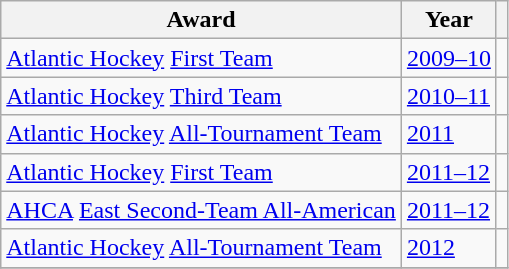<table class="wikitable">
<tr>
<th>Award</th>
<th>Year</th>
<th></th>
</tr>
<tr>
<td><a href='#'>Atlantic Hockey</a> <a href='#'>First Team</a></td>
<td><a href='#'>2009–10</a></td>
<td></td>
</tr>
<tr>
<td><a href='#'>Atlantic Hockey</a> <a href='#'>Third Team</a></td>
<td><a href='#'>2010–11</a></td>
<td></td>
</tr>
<tr>
<td><a href='#'>Atlantic Hockey</a> <a href='#'>All-Tournament Team</a></td>
<td><a href='#'>2011</a></td>
<td></td>
</tr>
<tr>
<td><a href='#'>Atlantic Hockey</a> <a href='#'>First Team</a></td>
<td><a href='#'>2011–12</a></td>
<td></td>
</tr>
<tr>
<td><a href='#'>AHCA</a> <a href='#'>East Second-Team All-American</a></td>
<td><a href='#'>2011–12</a></td>
<td></td>
</tr>
<tr>
<td><a href='#'>Atlantic Hockey</a> <a href='#'>All-Tournament Team</a></td>
<td><a href='#'>2012</a></td>
<td></td>
</tr>
<tr>
</tr>
</table>
